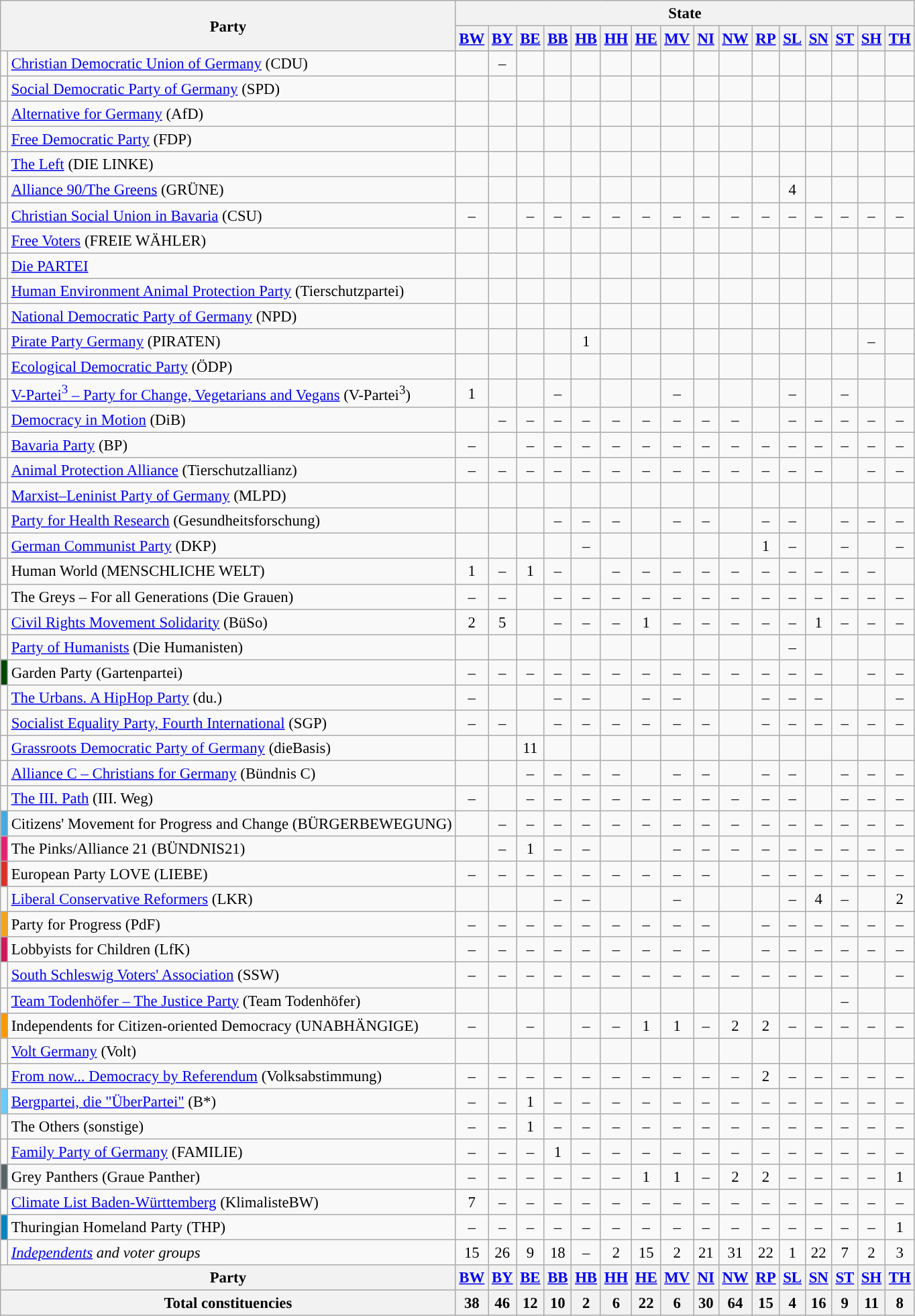<table class=wikitable style="font-size:95%; text-align:center">
<tr>
<th rowspan=2 colspan=2>Party</th>
<th colspan=16>State</th>
</tr>
<tr>
<th style="width:18px"><a href='#'>BW</a></th>
<th style="width:18px"><a href='#'>BY</a></th>
<th style="width:18px"><a href='#'>BE</a></th>
<th style="width:18px"><a href='#'>BB</a></th>
<th style="width:18px"><a href='#'>HB</a></th>
<th style="width:18px"><a href='#'>HH</a></th>
<th style="width:18px"><a href='#'>HE</a></th>
<th style="width:18px"><a href='#'>MV</a></th>
<th style="width:18px"><a href='#'>NI</a></th>
<th style="width:18px"><a href='#'>NW</a></th>
<th style="width:18px"><a href='#'>RP</a></th>
<th style="width:18px"><a href='#'>SL</a></th>
<th style="width:18px"><a href='#'>SN</a></th>
<th style="width:18px"><a href='#'>ST</a></th>
<th style="width:18px"><a href='#'>SH</a></th>
<th style="width:18px"><a href='#'>TH</a></th>
</tr>
<tr>
<td bgcolor=></td>
<td align=left><a href='#'>Christian Democratic Union of Germany</a> (CDU)</td>
<td></td>
<td>–</td>
<td></td>
<td></td>
<td></td>
<td></td>
<td></td>
<td></td>
<td></td>
<td></td>
<td></td>
<td></td>
<td></td>
<td></td>
<td></td>
<td></td>
</tr>
<tr>
<td bgcolor=></td>
<td align=left><a href='#'>Social Democratic Party of Germany</a> (SPD)</td>
<td></td>
<td></td>
<td></td>
<td></td>
<td></td>
<td></td>
<td></td>
<td></td>
<td></td>
<td></td>
<td></td>
<td></td>
<td></td>
<td></td>
<td></td>
<td></td>
</tr>
<tr>
<td bgcolor=></td>
<td align=left><a href='#'>Alternative for Germany</a> (AfD)</td>
<td></td>
<td></td>
<td></td>
<td></td>
<td></td>
<td></td>
<td></td>
<td></td>
<td></td>
<td></td>
<td></td>
<td></td>
<td></td>
<td></td>
<td></td>
<td></td>
</tr>
<tr>
<td bgcolor=></td>
<td align=left><a href='#'>Free Democratic Party</a> (FDP)</td>
<td></td>
<td></td>
<td></td>
<td></td>
<td></td>
<td></td>
<td></td>
<td></td>
<td></td>
<td></td>
<td></td>
<td></td>
<td></td>
<td></td>
<td></td>
<td></td>
</tr>
<tr>
<td bgcolor=></td>
<td align=left><a href='#'>The Left</a> (DIE LINKE)</td>
<td></td>
<td></td>
<td></td>
<td></td>
<td></td>
<td></td>
<td></td>
<td></td>
<td></td>
<td></td>
<td></td>
<td></td>
<td></td>
<td></td>
<td></td>
<td></td>
</tr>
<tr>
<td bgcolor=></td>
<td align=left><a href='#'>Alliance 90/The Greens</a> (GRÜNE)</td>
<td></td>
<td></td>
<td></td>
<td></td>
<td></td>
<td></td>
<td></td>
<td></td>
<td></td>
<td></td>
<td></td>
<td>4</td>
<td></td>
<td></td>
<td></td>
<td></td>
</tr>
<tr>
<td></td>
<td align="left"><a href='#'>Christian Social Union in Bavaria</a> (CSU)</td>
<td>–</td>
<td></td>
<td>–</td>
<td>–</td>
<td>–</td>
<td>–</td>
<td>–</td>
<td>–</td>
<td>–</td>
<td>–</td>
<td>–</td>
<td>–</td>
<td>–</td>
<td>–</td>
<td>–</td>
<td>–</td>
</tr>
<tr>
<td bgcolor=></td>
<td align=left><a href='#'>Free Voters</a> (FREIE WÄHLER)</td>
<td></td>
<td></td>
<td></td>
<td></td>
<td></td>
<td></td>
<td></td>
<td></td>
<td></td>
<td></td>
<td></td>
<td></td>
<td></td>
<td></td>
<td></td>
<td></td>
</tr>
<tr>
<td bgcolor=></td>
<td align=left><a href='#'>Die PARTEI</a></td>
<td></td>
<td></td>
<td></td>
<td></td>
<td></td>
<td></td>
<td></td>
<td></td>
<td></td>
<td></td>
<td></td>
<td></td>
<td></td>
<td></td>
<td></td>
<td></td>
</tr>
<tr>
<td bgcolor=></td>
<td align=left><a href='#'>Human Environment Animal Protection Party</a> (Tierschutzpartei)</td>
<td></td>
<td></td>
<td></td>
<td></td>
<td></td>
<td></td>
<td></td>
<td></td>
<td></td>
<td></td>
<td></td>
<td></td>
<td></td>
<td></td>
<td></td>
<td></td>
</tr>
<tr>
<td bgcolor=></td>
<td align=left><a href='#'>National Democratic Party of Germany</a> (NPD)</td>
<td></td>
<td></td>
<td></td>
<td></td>
<td></td>
<td></td>
<td></td>
<td></td>
<td></td>
<td></td>
<td></td>
<td></td>
<td></td>
<td></td>
<td></td>
<td></td>
</tr>
<tr>
<td bgcolor=></td>
<td align=left><a href='#'>Pirate Party Germany</a> (PIRATEN)</td>
<td></td>
<td></td>
<td></td>
<td></td>
<td>1</td>
<td></td>
<td></td>
<td></td>
<td></td>
<td></td>
<td></td>
<td></td>
<td></td>
<td></td>
<td>–</td>
<td></td>
</tr>
<tr>
<td bgcolor=></td>
<td align=left><a href='#'>Ecological Democratic Party</a> (ÖDP)</td>
<td></td>
<td></td>
<td></td>
<td></td>
<td></td>
<td></td>
<td></td>
<td></td>
<td></td>
<td></td>
<td></td>
<td></td>
<td></td>
<td></td>
<td></td>
<td></td>
</tr>
<tr>
<td bgcolor=></td>
<td align=left><a href='#'>V-Partei<sup>3</sup> – Party for Change, Vegetarians and Vegans</a> (V-Partei<sup>3</sup>)</td>
<td>1</td>
<td></td>
<td></td>
<td>–</td>
<td></td>
<td></td>
<td></td>
<td>–</td>
<td></td>
<td></td>
<td></td>
<td>–</td>
<td></td>
<td>–</td>
<td></td>
<td></td>
</tr>
<tr>
<td bgcolor=></td>
<td align=left><a href='#'>Democracy in Motion</a> (DiB)</td>
<td></td>
<td>–</td>
<td>–</td>
<td>–</td>
<td>–</td>
<td>–</td>
<td>–</td>
<td>–</td>
<td>–</td>
<td>–</td>
<td></td>
<td>–</td>
<td>–</td>
<td>–</td>
<td>–</td>
<td>–</td>
</tr>
<tr>
<td bgcolor=></td>
<td align=left><a href='#'>Bavaria Party</a> (BP)</td>
<td>–</td>
<td></td>
<td>–</td>
<td>–</td>
<td>–</td>
<td>–</td>
<td>–</td>
<td>–</td>
<td>–</td>
<td>–</td>
<td>–</td>
<td>–</td>
<td>–</td>
<td>–</td>
<td>–</td>
<td>–</td>
</tr>
<tr>
<td bgcolor=></td>
<td align=left><a href='#'>Animal Protection Alliance</a> (Tierschutzallianz)</td>
<td>–</td>
<td>–</td>
<td>–</td>
<td>–</td>
<td>–</td>
<td>–</td>
<td>–</td>
<td>–</td>
<td>–</td>
<td>–</td>
<td>–</td>
<td>–</td>
<td>–</td>
<td></td>
<td>–</td>
<td>–</td>
</tr>
<tr>
<td bgcolor=></td>
<td align=left><a href='#'>Marxist–Leninist Party of Germany</a> (MLPD)</td>
<td></td>
<td></td>
<td></td>
<td></td>
<td></td>
<td></td>
<td></td>
<td></td>
<td></td>
<td></td>
<td></td>
<td></td>
<td></td>
<td></td>
<td></td>
<td></td>
</tr>
<tr>
<td bgcolor=></td>
<td align=left><a href='#'>Party for Health Research</a> (Gesundheitsforschung)</td>
<td></td>
<td></td>
<td></td>
<td>–</td>
<td>–</td>
<td>–</td>
<td></td>
<td>–</td>
<td>–</td>
<td></td>
<td>–</td>
<td>–</td>
<td></td>
<td>–</td>
<td>–</td>
<td>–</td>
</tr>
<tr>
<td bgcolor=></td>
<td align=left><a href='#'>German Communist Party</a> (DKP)</td>
<td></td>
<td></td>
<td></td>
<td></td>
<td>–</td>
<td></td>
<td></td>
<td></td>
<td></td>
<td></td>
<td>1</td>
<td>–</td>
<td></td>
<td>–</td>
<td></td>
<td>–</td>
</tr>
<tr>
<td bgcolor=></td>
<td align=left>Human World (MENSCHLICHE WELT)</td>
<td>1</td>
<td>–</td>
<td>1</td>
<td>–</td>
<td></td>
<td>–</td>
<td>–</td>
<td>–</td>
<td>–</td>
<td>–</td>
<td>–</td>
<td>–</td>
<td>–</td>
<td>–</td>
<td>–</td>
<td></td>
</tr>
<tr>
<td bgcolor=></td>
<td align=left>The Greys – For all Generations (Die Grauen)</td>
<td>–</td>
<td>–</td>
<td></td>
<td>–</td>
<td>–</td>
<td>–</td>
<td>–</td>
<td>–</td>
<td>–</td>
<td>–</td>
<td>–</td>
<td>–</td>
<td>–</td>
<td>–</td>
<td>–</td>
<td>–</td>
</tr>
<tr>
<td bgcolor=></td>
<td align=left><a href='#'>Civil Rights Movement Solidarity</a> (BüSo)</td>
<td>2</td>
<td>5</td>
<td></td>
<td>–</td>
<td>–</td>
<td>–</td>
<td>1</td>
<td>–</td>
<td>–</td>
<td>–</td>
<td>–</td>
<td>–</td>
<td>1</td>
<td>–</td>
<td>–</td>
<td>–</td>
</tr>
<tr>
<td bgcolor=></td>
<td align=left><a href='#'>Party of Humanists</a> (Die Humanisten)</td>
<td></td>
<td></td>
<td></td>
<td></td>
<td></td>
<td></td>
<td></td>
<td></td>
<td></td>
<td></td>
<td></td>
<td>–</td>
<td></td>
<td></td>
<td></td>
<td></td>
</tr>
<tr>
<td bgcolor=#004800></td>
<td align=left>Garden Party (Gartenpartei)</td>
<td>–</td>
<td>–</td>
<td>–</td>
<td>–</td>
<td>–</td>
<td>–</td>
<td>–</td>
<td>–</td>
<td>–</td>
<td>–</td>
<td>–</td>
<td>–</td>
<td>–</td>
<td></td>
<td>–</td>
<td>–</td>
</tr>
<tr>
<td bgcolor=></td>
<td align=left><a href='#'>The Urbans. A HipHop Party</a> (du.)</td>
<td>–</td>
<td></td>
<td></td>
<td>–</td>
<td>–</td>
<td></td>
<td>–</td>
<td>–</td>
<td></td>
<td></td>
<td>–</td>
<td>–</td>
<td>–</td>
<td></td>
<td></td>
<td>–</td>
</tr>
<tr>
<td bgcolor=></td>
<td align=left><a href='#'>Socialist Equality Party, Fourth International</a> (SGP)</td>
<td>–</td>
<td>–</td>
<td></td>
<td>–</td>
<td>–</td>
<td>–</td>
<td>–</td>
<td>–</td>
<td>–</td>
<td></td>
<td>–</td>
<td>–</td>
<td>–</td>
<td>–</td>
<td>–</td>
<td>–</td>
</tr>
<tr>
<td bgcolor=></td>
<td align=left><a href='#'>Grassroots Democratic Party of Germany</a> (dieBasis)</td>
<td></td>
<td></td>
<td>11</td>
<td></td>
<td></td>
<td></td>
<td></td>
<td></td>
<td></td>
<td></td>
<td></td>
<td></td>
<td></td>
<td></td>
<td></td>
<td></td>
</tr>
<tr>
<td bgcolor=></td>
<td align=left><a href='#'>Alliance C – Christians for Germany</a> (Bündnis C)</td>
<td></td>
<td></td>
<td>–</td>
<td>–</td>
<td>–</td>
<td>–</td>
<td></td>
<td>–</td>
<td>–</td>
<td></td>
<td>–</td>
<td>–</td>
<td></td>
<td>–</td>
<td>–</td>
<td>–</td>
</tr>
<tr>
<td bgcolor=></td>
<td align=left><a href='#'>The III. Path</a> (III. Weg)</td>
<td>–</td>
<td></td>
<td>–</td>
<td>–</td>
<td>–</td>
<td>–</td>
<td>–</td>
<td>–</td>
<td>–</td>
<td>–</td>
<td>–</td>
<td>–</td>
<td></td>
<td>–</td>
<td>–</td>
<td>–</td>
</tr>
<tr>
<td bgcolor=#44AAE0></td>
<td align=left>Citizens' Movement for Progress and Change (BÜRGERBEWEGUNG)</td>
<td></td>
<td>–</td>
<td>–</td>
<td>–</td>
<td>–</td>
<td>–</td>
<td>–</td>
<td>–</td>
<td>–</td>
<td>–</td>
<td>–</td>
<td>–</td>
<td>–</td>
<td>–</td>
<td>–</td>
<td>–</td>
</tr>
<tr>
<td bgcolor=#E71F71></td>
<td align=left>The Pinks/Alliance 21 (BÜNDNIS21)</td>
<td></td>
<td>–</td>
<td>1</td>
<td>–</td>
<td>–</td>
<td></td>
<td></td>
<td>–</td>
<td>–</td>
<td>–</td>
<td>–</td>
<td>–</td>
<td>–</td>
<td>–</td>
<td>–</td>
<td>–</td>
</tr>
<tr>
<td bgcolor=#DC2F28></td>
<td align=left>European Party LOVE (LIEBE)</td>
<td>–</td>
<td>–</td>
<td>–</td>
<td>–</td>
<td>–</td>
<td>–</td>
<td>–</td>
<td>–</td>
<td>–</td>
<td></td>
<td>–</td>
<td>–</td>
<td>–</td>
<td>–</td>
<td>–</td>
<td>–</td>
</tr>
<tr>
<td bgcolor=></td>
<td align=left><a href='#'>Liberal Conservative Reformers</a> (LKR)</td>
<td></td>
<td></td>
<td></td>
<td>–</td>
<td>–</td>
<td></td>
<td></td>
<td>–</td>
<td></td>
<td></td>
<td></td>
<td>–</td>
<td>4</td>
<td>–</td>
<td></td>
<td>2</td>
</tr>
<tr>
<td bgcolor=#F5A419></td>
<td align=left>Party for Progress (PdF)</td>
<td>–</td>
<td>–</td>
<td>–</td>
<td>–</td>
<td>–</td>
<td>–</td>
<td>–</td>
<td>–</td>
<td>–</td>
<td></td>
<td>–</td>
<td>–</td>
<td>–</td>
<td>–</td>
<td>–</td>
<td>–</td>
</tr>
<tr>
<td bgcolor=#D1165D></td>
<td align=left>Lobbyists for Children (LfK)</td>
<td>–</td>
<td>–</td>
<td>–</td>
<td>–</td>
<td>–</td>
<td>–</td>
<td>–</td>
<td>–</td>
<td>–</td>
<td></td>
<td>–</td>
<td>–</td>
<td>–</td>
<td>–</td>
<td>–</td>
<td>–</td>
</tr>
<tr>
<td bgcolor=></td>
<td align=left><a href='#'>South Schleswig Voters' Association</a> (SSW)</td>
<td>–</td>
<td>–</td>
<td>–</td>
<td>–</td>
<td>–</td>
<td>–</td>
<td>–</td>
<td>–</td>
<td>–</td>
<td>–</td>
<td>–</td>
<td>–</td>
<td>–</td>
<td>–</td>
<td></td>
<td>–</td>
</tr>
<tr>
<td bgcolor=></td>
<td align=left><a href='#'>Team Todenhöfer – The Justice Party</a> (Team Todenhöfer)</td>
<td></td>
<td></td>
<td></td>
<td></td>
<td></td>
<td></td>
<td></td>
<td></td>
<td></td>
<td></td>
<td></td>
<td></td>
<td></td>
<td>–</td>
<td></td>
<td></td>
</tr>
<tr>
<td bgcolor=#FF9900></td>
<td align=left>Independents for Citizen-oriented Democracy (UNABHÄNGIGE)</td>
<td>–</td>
<td></td>
<td>–</td>
<td></td>
<td>–</td>
<td>–</td>
<td>1</td>
<td>1</td>
<td>–</td>
<td>2</td>
<td>2</td>
<td>–</td>
<td>–</td>
<td>–</td>
<td>–</td>
<td>–</td>
</tr>
<tr>
<td bgcolor=></td>
<td align=left><a href='#'>Volt Germany</a> (Volt)</td>
<td></td>
<td></td>
<td></td>
<td></td>
<td></td>
<td></td>
<td></td>
<td></td>
<td></td>
<td></td>
<td></td>
<td></td>
<td></td>
<td></td>
<td></td>
<td></td>
</tr>
<tr>
<td bgcolor=></td>
<td align=left><a href='#'>From now... Democracy by Referendum</a> (Volksabstimmung)</td>
<td>–</td>
<td>–</td>
<td>–</td>
<td>–</td>
<td>–</td>
<td>–</td>
<td>–</td>
<td>–</td>
<td>–</td>
<td>–</td>
<td>2</td>
<td>–</td>
<td>–</td>
<td>–</td>
<td>–</td>
<td>–</td>
</tr>
<tr>
<td bgcolor=#66CCFF></td>
<td align=left><a href='#'>Bergpartei, die "ÜberPartei"</a> (B*)</td>
<td>–</td>
<td>–</td>
<td>1</td>
<td>–</td>
<td>–</td>
<td>–</td>
<td>–</td>
<td>–</td>
<td>–</td>
<td>–</td>
<td>–</td>
<td>–</td>
<td>–</td>
<td>–</td>
<td>–</td>
<td>–</td>
</tr>
<tr>
<td></td>
<td align=left>The Others (sonstige)</td>
<td>–</td>
<td>–</td>
<td>1</td>
<td>–</td>
<td>–</td>
<td>–</td>
<td>–</td>
<td>–</td>
<td>–</td>
<td>–</td>
<td>–</td>
<td>–</td>
<td>–</td>
<td>–</td>
<td>–</td>
<td>–</td>
</tr>
<tr>
<td bgcolor=></td>
<td align=left><a href='#'>Family Party of Germany</a> (FAMILIE)</td>
<td>–</td>
<td>–</td>
<td>–</td>
<td>1</td>
<td>–</td>
<td>–</td>
<td>–</td>
<td>–</td>
<td>–</td>
<td>–</td>
<td>–</td>
<td>–</td>
<td>–</td>
<td>–</td>
<td>–</td>
<td>–</td>
</tr>
<tr>
<td bgcolor=#566467></td>
<td align=left>Grey Panthers (Graue Panther)</td>
<td>–</td>
<td>–</td>
<td>–</td>
<td>–</td>
<td>–</td>
<td>–</td>
<td>1</td>
<td>1</td>
<td>–</td>
<td>2</td>
<td>2</td>
<td>–</td>
<td>–</td>
<td>–</td>
<td>–</td>
<td>1</td>
</tr>
<tr>
<td bgcolor=></td>
<td align=left><a href='#'>Climate List Baden-Württemberg</a> (KlimalisteBW)</td>
<td>7</td>
<td>–</td>
<td>–</td>
<td>–</td>
<td>–</td>
<td>–</td>
<td>–</td>
<td>–</td>
<td>–</td>
<td>–</td>
<td>–</td>
<td>–</td>
<td>–</td>
<td>–</td>
<td>–</td>
<td>–</td>
</tr>
<tr>
<td bgcolor=#0083C1></td>
<td align=left>Thuringian Homeland Party (THP)</td>
<td>–</td>
<td>–</td>
<td>–</td>
<td>–</td>
<td>–</td>
<td>–</td>
<td>–</td>
<td>–</td>
<td>–</td>
<td>–</td>
<td>–</td>
<td>–</td>
<td>–</td>
<td>–</td>
<td>–</td>
<td>1</td>
</tr>
<tr>
<td bgcolor=></td>
<td align=left><em><a href='#'>Independents</a> and voter groups</em></td>
<td>15</td>
<td>26</td>
<td>9</td>
<td>18</td>
<td>–</td>
<td>2</td>
<td>15</td>
<td>2</td>
<td>21</td>
<td>31</td>
<td>22</td>
<td>1</td>
<td>22</td>
<td>7</td>
<td>2</td>
<td>3</td>
</tr>
<tr>
<th colspan=2>Party</th>
<th><a href='#'>BW</a></th>
<th><a href='#'>BY</a></th>
<th><a href='#'>BE</a></th>
<th><a href='#'>BB</a></th>
<th><a href='#'>HB</a></th>
<th><a href='#'>HH</a></th>
<th><a href='#'>HE</a></th>
<th><a href='#'>MV</a></th>
<th><a href='#'>NI</a></th>
<th><a href='#'>NW</a></th>
<th><a href='#'>RP</a></th>
<th><a href='#'>SL</a></th>
<th><a href='#'>SN</a></th>
<th><a href='#'>ST</a></th>
<th><a href='#'>SH</a></th>
<th><a href='#'>TH</a></th>
</tr>
<tr>
<th colspan=2>Total constituencies</th>
<th>38</th>
<th>46</th>
<th>12</th>
<th>10</th>
<th>2</th>
<th>6</th>
<th>22</th>
<th>6</th>
<th>30</th>
<th>64</th>
<th>15</th>
<th>4</th>
<th>16</th>
<th>9</th>
<th>11</th>
<th>8</th>
</tr>
</table>
